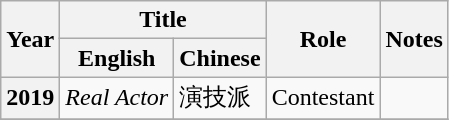<table class="wikitable sortable plainrowheaders">
<tr>
<th scope="col" rowspan="2">Year</th>
<th scope="col" colspan="2">Title</th>
<th scope="col" rowspan="2">Role</th>
<th scope="col" rowspan="2">Notes</th>
</tr>
<tr>
<th scope="col">English</th>
<th scope="col">Chinese</th>
</tr>
<tr>
<th scope="row">2019</th>
<td><em>Real Actor</em></td>
<td>演技派</td>
<td>Contestant</td>
<td></td>
</tr>
<tr>
</tr>
</table>
